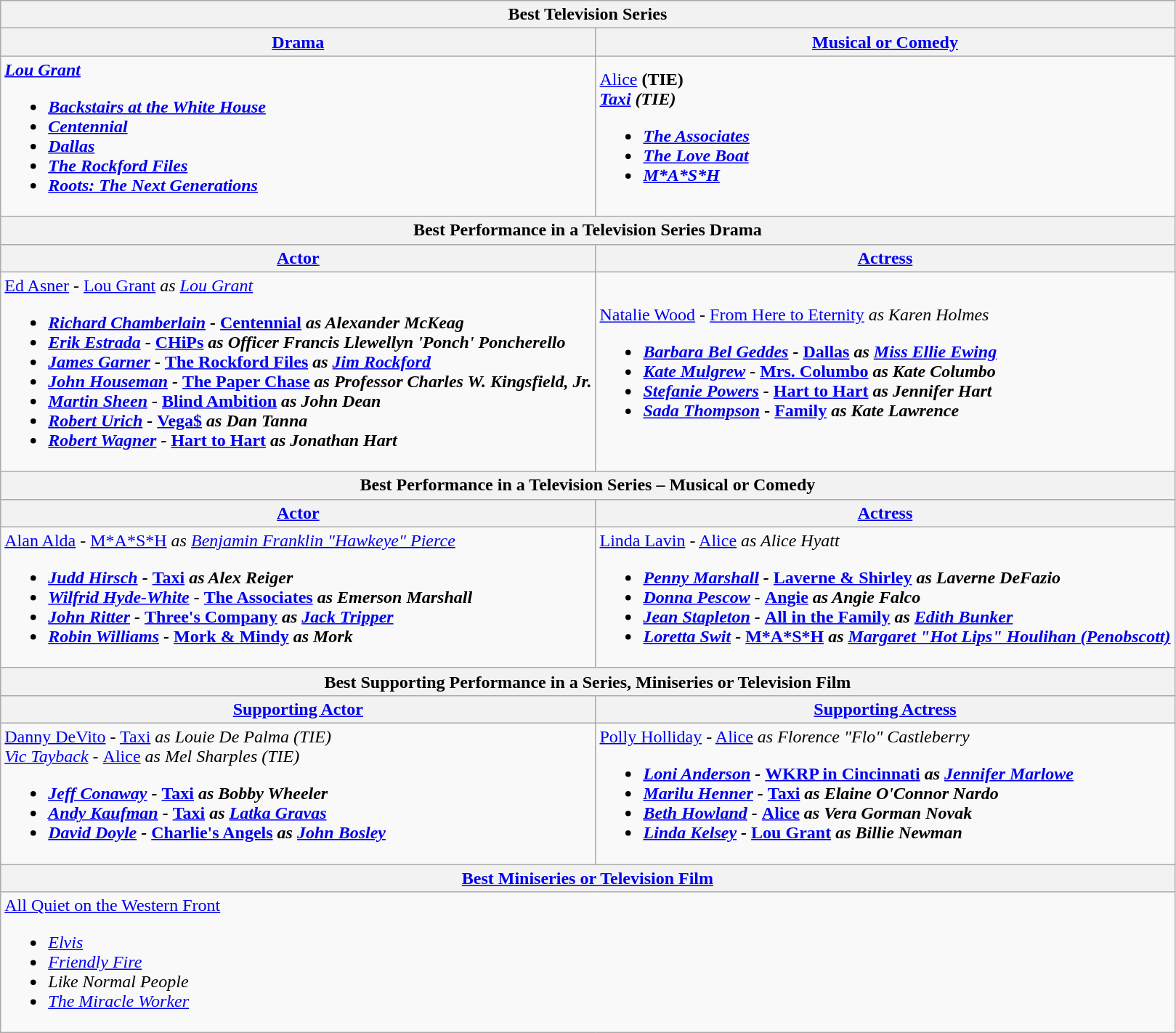<table class="wikitable">
<tr>
<th colspan="2">Best Television Series</th>
</tr>
<tr>
<th><a href='#'>Drama</a></th>
<th><a href='#'>Musical or Comedy</a></th>
</tr>
<tr>
<td><strong> <em><a href='#'>Lou Grant</a><strong><em><br><ul><li></em><a href='#'>Backstairs at the White House</a><em></li><li></em><a href='#'>Centennial</a><em></li><li></em><a href='#'>Dallas</a><em></li><li></em><a href='#'>The Rockford Files</a><em></li><li></em><a href='#'>Roots: The Next Generations</a><em></li></ul></td>
<td></strong> </em><a href='#'>Alice</a></em></strong> <strong>(TIE)</strong><br><strong> <em><a href='#'>Taxi</a><strong><em> </strong>(TIE)<strong><ul><li></em><a href='#'>The Associates</a><em></li><li></em><a href='#'>The Love Boat</a><em></li><li></em><a href='#'>M*A*S*H</a><em></li></ul></td>
</tr>
<tr>
<th colspan="2">Best Performance in a Television Series  Drama</th>
</tr>
<tr>
<th><a href='#'>Actor</a></th>
<th><a href='#'>Actress</a></th>
</tr>
<tr>
<td></strong> <a href='#'>Ed Asner</a> - </em><a href='#'>Lou Grant</a><em> as <a href='#'>Lou Grant</a><strong><br><ul><li><a href='#'>Richard Chamberlain</a> - </em><a href='#'>Centennial</a><em> as Alexander McKeag</li><li><a href='#'>Erik Estrada</a> - </em><a href='#'>CHiPs</a><em> as Officer Francis Llewellyn 'Ponch' Poncherello</li><li><a href='#'>James Garner</a> - </em><a href='#'>The Rockford Files</a><em> as <a href='#'>Jim Rockford</a></li><li><a href='#'>John Houseman</a> - </em><a href='#'>The Paper Chase</a><em> as Professor Charles W. Kingsfield, Jr.</li><li><a href='#'>Martin Sheen</a> - </em><a href='#'>Blind Ambition</a><em> as John Dean</li><li><a href='#'>Robert Urich</a> - </em><a href='#'>Vega$</a><em> as Dan Tanna</li><li><a href='#'>Robert Wagner</a> - </em><a href='#'>Hart to Hart</a><em> as Jonathan Hart</li></ul></td>
<td></strong> <a href='#'>Natalie Wood</a> - </em><a href='#'>From Here to Eternity</a><em> as Karen Holmes<strong><br><ul><li><a href='#'>Barbara Bel Geddes</a> - </em><a href='#'>Dallas</a><em> as <a href='#'>Miss Ellie Ewing</a></li><li><a href='#'>Kate Mulgrew</a> - </em><a href='#'>Mrs. Columbo</a><em> as Kate Columbo</li><li><a href='#'>Stefanie Powers</a> - </em><a href='#'>Hart to Hart</a><em> as Jennifer Hart</li><li><a href='#'>Sada Thompson</a> - </em><a href='#'>Family</a><em> as Kate Lawrence</li></ul></td>
</tr>
<tr>
<th colspan="2">Best Performance in a Television Series – Musical or Comedy</th>
</tr>
<tr>
<th><a href='#'>Actor</a></th>
<th><a href='#'>Actress</a></th>
</tr>
<tr>
<td></strong> <a href='#'>Alan Alda</a> - </em><a href='#'>M*A*S*H</a><em> as <a href='#'>Benjamin Franklin "Hawkeye" Pierce</a><strong><br><ul><li><a href='#'>Judd Hirsch</a> - </em><a href='#'>Taxi</a><em> as Alex Reiger</li><li><a href='#'>Wilfrid Hyde-White</a> - </em><a href='#'>The Associates</a><em> as Emerson Marshall</li><li><a href='#'>John Ritter</a> - </em><a href='#'>Three's Company</a><em> as <a href='#'>Jack Tripper</a></li><li><a href='#'>Robin Williams</a> - </em><a href='#'>Mork & Mindy</a><em> as Mork</li></ul></td>
<td></strong> <a href='#'>Linda Lavin</a> - </em><a href='#'>Alice</a><em> as Alice Hyatt<strong><br><ul><li><a href='#'>Penny Marshall</a> - </em><a href='#'>Laverne & Shirley</a><em> as Laverne DeFazio</li><li><a href='#'>Donna Pescow</a> - </em><a href='#'>Angie</a><em> as Angie Falco</li><li><a href='#'>Jean Stapleton</a> - </em><a href='#'>All in the Family</a><em> as <a href='#'>Edith Bunker</a></li><li><a href='#'>Loretta Swit</a> - </em><a href='#'>M*A*S*H</a><em> as <a href='#'>Margaret "Hot Lips" Houlihan (Penobscott)</a></li></ul></td>
</tr>
<tr>
<th colspan="2">Best Supporting Performance in a Series, Miniseries or Television Film</th>
</tr>
<tr>
<th><a href='#'>Supporting Actor</a></th>
<th><a href='#'>Supporting Actress</a></th>
</tr>
<tr>
<td></strong> <a href='#'>Danny DeVito</a> - </em><a href='#'>Taxi</a><em> as Louie De Palma (TIE)<strong><br></strong> <a href='#'>Vic Tayback</a> - </em><a href='#'>Alice</a><em> as Mel Sharples (TIE)<strong><ul><li><a href='#'>Jeff Conaway</a> - </em><a href='#'>Taxi</a><em> as Bobby Wheeler</li><li><a href='#'>Andy Kaufman</a> - </em><a href='#'>Taxi</a><em> as <a href='#'>Latka Gravas</a></li><li><a href='#'>David Doyle</a> - </em><a href='#'>Charlie's Angels</a><em> as <a href='#'>John Bosley</a></li></ul></td>
<td></strong><a href='#'>Polly Holliday</a> - </em><a href='#'>Alice</a><em> as Florence "Flo" Castleberry<strong><br><ul><li><a href='#'>Loni Anderson</a> - </em><a href='#'>WKRP in Cincinnati</a><em> as <a href='#'>Jennifer Marlowe</a></li><li><a href='#'>Marilu Henner</a> - </em><a href='#'>Taxi</a><em> as Elaine O'Connor Nardo</li><li><a href='#'>Beth Howland</a> - </em><a href='#'>Alice</a><em> as Vera Gorman Novak</li><li><a href='#'>Linda Kelsey</a> - </em><a href='#'>Lou Grant</a><em> as Billie Newman</li></ul></td>
</tr>
<tr>
<th colspan="2"><a href='#'>Best Miniseries or Television Film</a></th>
</tr>
<tr>
<td colspan="2"></strong> </em><a href='#'>All Quiet on the Western Front</a></em></strong><br><ul><li><em><a href='#'>Elvis</a></em></li><li><em><a href='#'>Friendly Fire</a></em></li><li><em>Like Normal People</em></li><li><em><a href='#'>The Miracle Worker</a></em></li></ul></td>
</tr>
</table>
